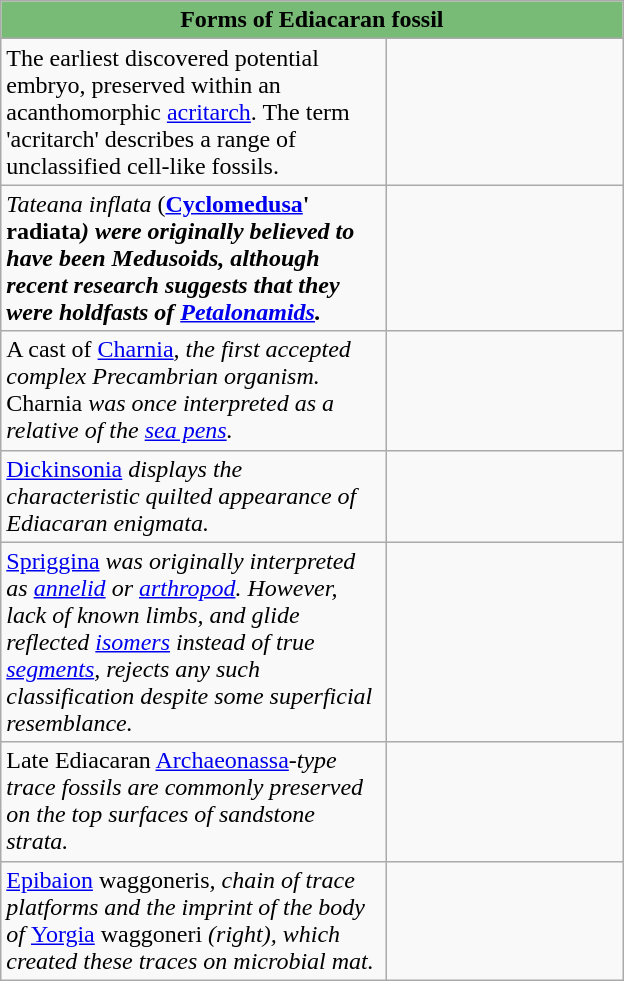<table class="wikitable floatright">
<tr>
<th colspan="2" style="text-align:center; background:#7b7;">Forms of Ediacaran fossil</th>
</tr>
<tr>
<td style="width:250px;">The earliest discovered potential embryo, preserved within an acanthomorphic <a href='#'>acritarch</a>. The term 'acritarch' describes a range of unclassified cell-like fossils.</td>
<td style="width:150px;"></td>
</tr>
<tr>
<td style="width:250px;"><em>Tateana inflata</em> (<strong><a href='#'>Cyclomedusa</a>' radiata<em>) were originally believed to have been Medusoids, although recent research suggests that they were holdfasts of <a href='#'>Petalonamids</a>.</td>
<td style="width:150px;"></td>
</tr>
<tr>
<td style="width:250px;">A cast of </em><a href='#'>Charnia</a><em>, the first accepted complex Precambrian organism. </em>Charnia<em> was once interpreted as a relative of the <a href='#'>sea pens</a>.</td>
<td style="width:150px;"></td>
</tr>
<tr>
<td style="width:250px;"></em><a href='#'>Dickinsonia</a><em> displays the characteristic quilted appearance of Ediacaran enigmata.</td>
<td style="width:150px;"></td>
</tr>
<tr>
<td style="width:250px; vertical-align:top;"></em><a href='#'>Spriggina</a><em> was originally interpreted as <a href='#'>annelid</a> or <a href='#'>arthropod</a>. However, lack of known limbs, and glide reflected <a href='#'>isomers</a> instead of true <a href='#'>segments</a>, rejects any such classification despite some superficial resemblance.</td>
<td style="width:150px;"></td>
</tr>
<tr>
<td style="width:250px;">Late Ediacaran </em><a href='#'>Archaeonassa</a><em>-type trace fossils are commonly preserved on the top surfaces of sandstone strata.</td>
<td style="width:150px;"></td>
</tr>
<tr>
<td style="width:250px;"></em><a href='#'>Epibaion</a> waggoneris<em>, chain of trace platforms and the imprint of the body of </em><a href='#'>Yorgia</a> waggoneri<em> (right), which created these traces on microbial mat.</td>
<td style="width:150px;"></td>
</tr>
</table>
